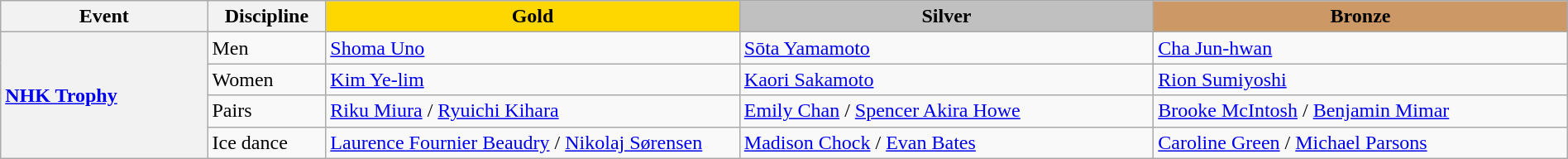<table class="wikitable unsortable" style="text-align:left; width:100%;">
<tr>
<th scope="col" style="width:10%">Event</th>
<th scope="col" style="width:5%">Discipline</th>
<td scope="col" style="text-align:center; width:20%; background:gold"><strong>Gold</strong></td>
<td scope="col" style="text-align:center; width:20%; background:silver"><strong>Silver</strong></td>
<td scope="col" style="text-align:center; width:20%; background:#c96"><strong>Bronze</strong></td>
</tr>
<tr>
<th scope="row" style="text-align:left" rowspan="4"> <a href='#'>NHK Trophy</a></th>
<td>Men</td>
<td> <a href='#'>Shoma Uno</a></td>
<td> <a href='#'>Sōta Yamamoto</a></td>
<td> <a href='#'>Cha Jun-hwan</a></td>
</tr>
<tr>
<td>Women</td>
<td> <a href='#'>Kim Ye-lim</a></td>
<td> <a href='#'>Kaori Sakamoto</a></td>
<td> <a href='#'>Rion Sumiyoshi</a></td>
</tr>
<tr>
<td>Pairs</td>
<td> <a href='#'>Riku Miura</a> / <a href='#'>Ryuichi Kihara</a></td>
<td> <a href='#'>Emily Chan</a> / <a href='#'>Spencer Akira Howe</a></td>
<td> <a href='#'>Brooke McIntosh</a> / <a href='#'>Benjamin Mimar</a></td>
</tr>
<tr>
<td>Ice dance</td>
<td> <a href='#'>Laurence Fournier Beaudry</a> / <a href='#'>Nikolaj Sørensen</a></td>
<td> <a href='#'>Madison Chock</a> / <a href='#'>Evan Bates</a></td>
<td> <a href='#'>Caroline Green</a> / <a href='#'>Michael Parsons</a></td>
</tr>
</table>
